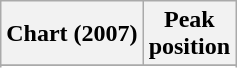<table class="wikitable sortable plainrowheaders" style="text-align:center;">
<tr>
<th scope="col">Chart (2007)</th>
<th scope="col">Peak<br>position</th>
</tr>
<tr>
</tr>
<tr>
</tr>
</table>
